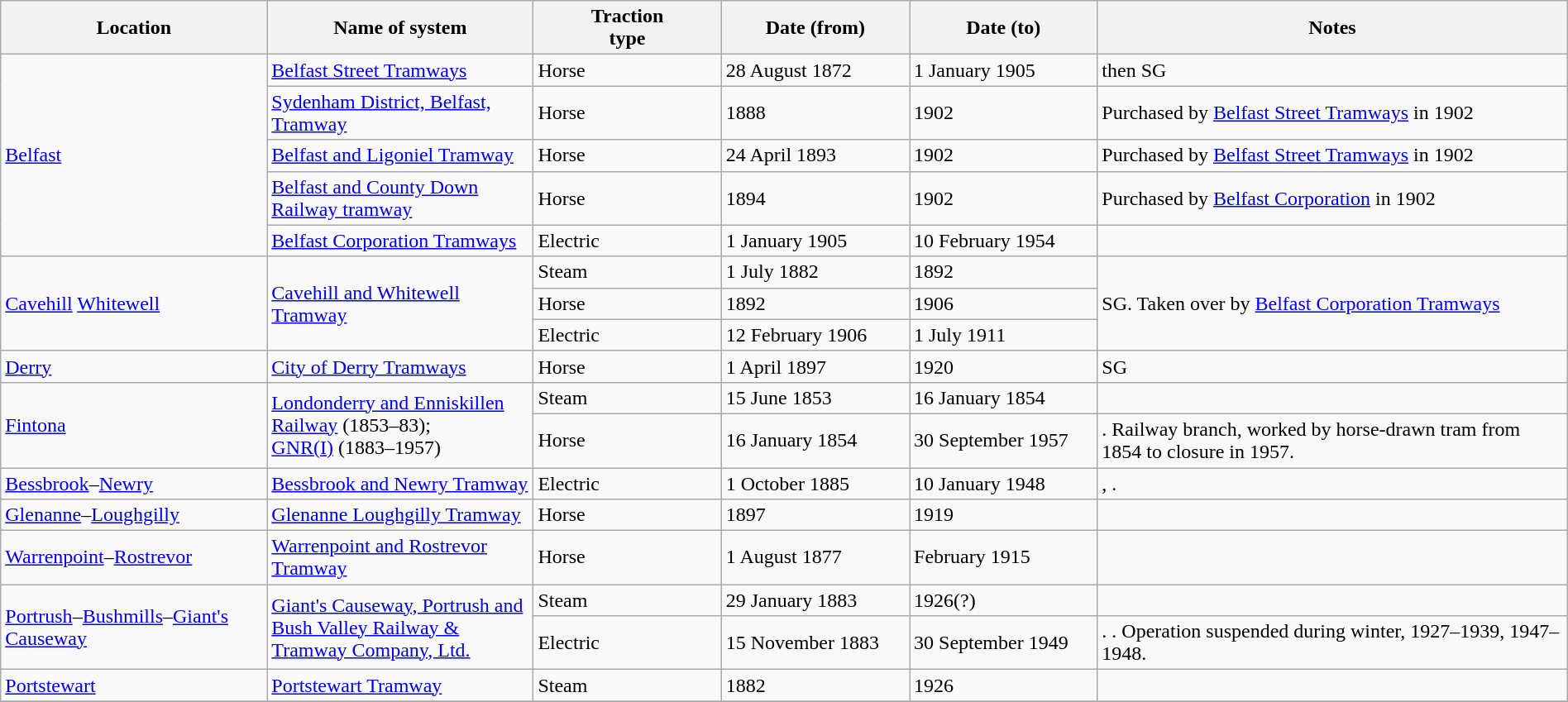<table class="wikitable" width=100%>
<tr>
<th width=17%>Location</th>
<th width=17%>Name of system</th>
<th width=12%>Traction<br>type</th>
<th width=12%>Date (from)</th>
<th width=12%>Date (to)</th>
<th width=30%>Notes</th>
</tr>
<tr>
<td rowspan="5"><a href='#'>Belfast</a></td>
<td><a href='#'>Belfast Street Tramways</a></td>
<td>Horse</td>
<td>28 August 1872</td>
<td>1 January 1905</td>
<td> then SG</td>
</tr>
<tr>
<td><a href='#'>Sydenham District, Belfast, Tramway</a></td>
<td>Horse</td>
<td>1888</td>
<td>1902</td>
<td>Purchased by <a href='#'>Belfast Street Tramways</a> in 1902</td>
</tr>
<tr>
<td><a href='#'>Belfast and Ligoniel Tramway</a></td>
<td>Horse</td>
<td>24 April 1893</td>
<td>1902</td>
<td>Purchased by <a href='#'>Belfast Street Tramways</a> in 1902</td>
</tr>
<tr>
<td><a href='#'>Belfast and County Down Railway tramway</a></td>
<td>Horse</td>
<td>1894</td>
<td>1902</td>
<td>Purchased by <a href='#'>Belfast Corporation</a> in 1902</td>
</tr>
<tr>
<td><a href='#'>Belfast Corporation Tramways</a></td>
<td>Electric</td>
<td>1 January 1905</td>
<td>10 February 1954</td>
<td></td>
</tr>
<tr>
<td rowspan="3"><a href='#'>Cavehill</a> <a href='#'>Whitewell</a></td>
<td rowspan="3"><a href='#'>Cavehill and Whitewell Tramway</a></td>
<td>Steam</td>
<td>1 July 1882</td>
<td>1892</td>
<td rowspan="3">SG. Taken over by <a href='#'>Belfast Corporation Tramways</a></td>
</tr>
<tr>
<td>Horse</td>
<td>1892</td>
<td>1906</td>
</tr>
<tr>
<td>Electric</td>
<td>12 February 1906</td>
<td>1 July 1911</td>
</tr>
<tr>
<td><a href='#'>Derry</a></td>
<td><a href='#'>City of Derry Tramways</a></td>
<td>Horse</td>
<td>1 April 1897</td>
<td>1920</td>
<td>SG</td>
</tr>
<tr>
<td rowspan="2"><a href='#'>Fintona</a></td>
<td rowspan="2"><a href='#'>Londonderry and Enniskillen Railway</a> (1853–83);<br><a href='#'>GNR(I)</a> (1883–1957)</td>
<td>Steam</td>
<td>15 June 1853</td>
<td>16 January 1854</td>
<td></td>
</tr>
<tr>
<td>Horse</td>
<td>16 January 1854</td>
<td>30 September 1957</td>
<td>. Railway branch, worked by horse-drawn tram from 1854 to closure in 1957.</td>
</tr>
<tr>
<td><a href='#'>Bessbrook</a>–<a href='#'>Newry</a></td>
<td><a href='#'>Bessbrook and Newry Tramway</a></td>
<td>Electric</td>
<td>1 October 1885</td>
<td>10 January 1948</td>
<td> , .</td>
</tr>
<tr>
<td><a href='#'>Glenanne</a>–<a href='#'>Loughgilly</a></td>
<td><a href='#'>Glenanne Loughgilly Tramway</a></td>
<td>Horse</td>
<td>1897</td>
<td>1919</td>
<td></td>
</tr>
<tr>
<td><a href='#'>Warrenpoint</a>–<a href='#'>Rostrevor</a></td>
<td><a href='#'>Warrenpoint and Rostrevor Tramway</a></td>
<td>Horse</td>
<td>1 August 1877</td>
<td>February 1915</td>
<td></td>
</tr>
<tr>
<td rowspan="2"><a href='#'>Portrush</a>–<a href='#'>Bushmills</a>–<a href='#'>Giant's Causeway</a></td>
<td rowspan="2"><a href='#'>Giant's Causeway, Portrush and Bush Valley Railway & Tramway Company, Ltd.</a></td>
<td>Steam</td>
<td>29 January 1883</td>
<td>1926(?)</td>
<td></td>
</tr>
<tr>
<td>Electric</td>
<td>15 November 1883</td>
<td>30 September 1949</td>
<td>. . Operation suspended during winter, 1927–1939, 1947–1948.</td>
</tr>
<tr>
<td><a href='#'>Portstewart</a></td>
<td><a href='#'>Portstewart Tramway</a></td>
<td>Steam</td>
<td>1882</td>
<td>1926</td>
<td></td>
</tr>
<tr>
</tr>
</table>
